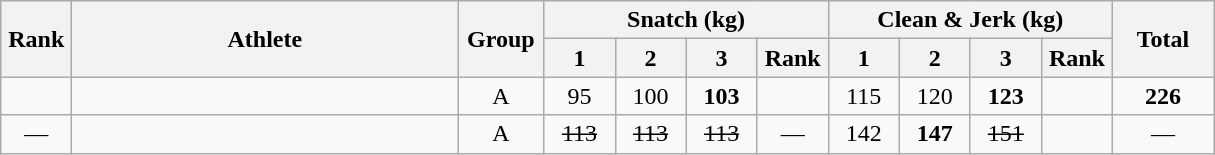<table class = "wikitable" style="text-align:center;">
<tr>
<th rowspan=2 width=40>Rank</th>
<th rowspan=2 width=250>Athlete</th>
<th rowspan=2 width=50>Group</th>
<th colspan=4>Snatch (kg)</th>
<th colspan=4>Clean & Jerk (kg)</th>
<th rowspan=2 width=60>Total</th>
</tr>
<tr>
<th width=40>1</th>
<th width=40>2</th>
<th width=40>3</th>
<th width=40>Rank</th>
<th width=40>1</th>
<th width=40>2</th>
<th width=40>3</th>
<th width=40>Rank</th>
</tr>
<tr>
<td></td>
<td align=left></td>
<td>A</td>
<td>95</td>
<td>100</td>
<td><strong>103</strong></td>
<td></td>
<td>115</td>
<td>120</td>
<td><strong>123</strong></td>
<td></td>
<td><strong>226</strong></td>
</tr>
<tr>
<td>—</td>
<td align=left></td>
<td>A</td>
<td><s>113</s></td>
<td><s>113</s></td>
<td><s>113</s></td>
<td>—</td>
<td>142</td>
<td><strong>147</strong></td>
<td><s>151</s></td>
<td></td>
<td>—</td>
</tr>
</table>
